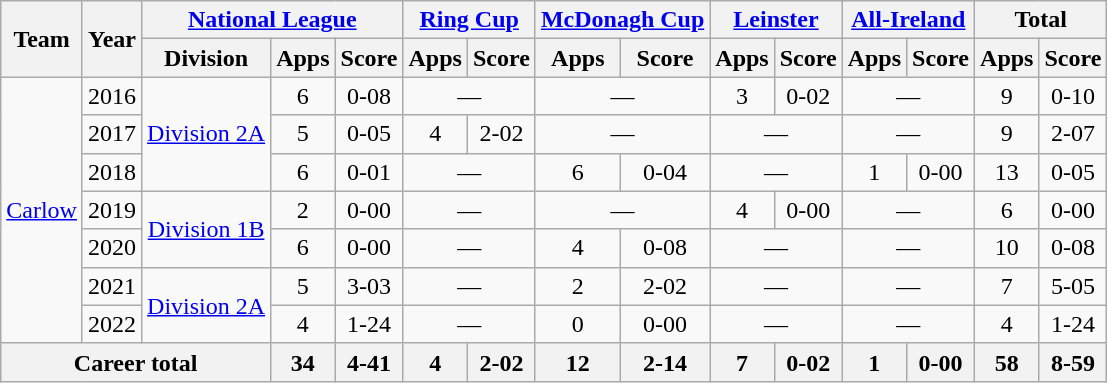<table class="wikitable" style="text-align:center">
<tr>
<th rowspan="2">Team</th>
<th rowspan="2">Year</th>
<th colspan="3"><a href='#'>National League</a></th>
<th colspan="2"><a href='#'>Ring Cup</a></th>
<th colspan="2"><a href='#'>McDonagh Cup</a></th>
<th colspan="2"><a href='#'>Leinster</a></th>
<th colspan="2"><a href='#'>All-Ireland</a></th>
<th colspan="2">Total</th>
</tr>
<tr>
<th>Division</th>
<th>Apps</th>
<th>Score</th>
<th>Apps</th>
<th>Score</th>
<th>Apps</th>
<th>Score</th>
<th>Apps</th>
<th>Score</th>
<th>Apps</th>
<th>Score</th>
<th>Apps</th>
<th>Score</th>
</tr>
<tr>
<td rowspan="7"><a href='#'>Carlow</a></td>
<td>2016</td>
<td rowspan="3"><a href='#'>Division 2A</a></td>
<td>6</td>
<td>0-08</td>
<td colspan=2>—</td>
<td colspan=2>—</td>
<td>3</td>
<td>0-02</td>
<td colspan=2>—</td>
<td>9</td>
<td>0-10</td>
</tr>
<tr>
<td>2017</td>
<td>5</td>
<td>0-05</td>
<td>4</td>
<td>2-02</td>
<td colspan=2>—</td>
<td colspan=2>—</td>
<td colspan=2>—</td>
<td>9</td>
<td>2-07</td>
</tr>
<tr>
<td>2018</td>
<td>6</td>
<td>0-01</td>
<td colspan=2>—</td>
<td>6</td>
<td>0-04</td>
<td colspan=2>—</td>
<td>1</td>
<td>0-00</td>
<td>13</td>
<td>0-05</td>
</tr>
<tr>
<td>2019</td>
<td rowspan="2"><a href='#'>Division 1B</a></td>
<td>2</td>
<td>0-00</td>
<td colspan=2>—</td>
<td colspan=2>—</td>
<td>4</td>
<td>0-00</td>
<td colspan=2>—</td>
<td>6</td>
<td>0-00</td>
</tr>
<tr>
<td>2020</td>
<td>6</td>
<td>0-00</td>
<td colspan=2>—</td>
<td>4</td>
<td>0-08</td>
<td colspan=2>—</td>
<td colspan=2>—</td>
<td>10</td>
<td>0-08</td>
</tr>
<tr>
<td>2021</td>
<td rowspan="2"><a href='#'>Division 2A</a></td>
<td>5</td>
<td>3-03</td>
<td colspan=2>—</td>
<td>2</td>
<td>2-02</td>
<td colspan=2>—</td>
<td colspan=2>—</td>
<td>7</td>
<td>5-05</td>
</tr>
<tr>
<td>2022</td>
<td>4</td>
<td>1-24</td>
<td colspan=2>—</td>
<td>0</td>
<td>0-00</td>
<td colspan=2>—</td>
<td colspan=2>—</td>
<td>4</td>
<td>1-24</td>
</tr>
<tr>
<th colspan="3">Career total</th>
<th>34</th>
<th>4-41</th>
<th>4</th>
<th>2-02</th>
<th>12</th>
<th>2-14</th>
<th>7</th>
<th>0-02</th>
<th>1</th>
<th>0-00</th>
<th>58</th>
<th>8-59</th>
</tr>
</table>
